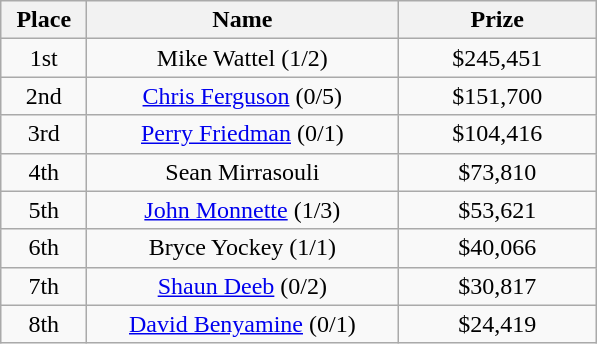<table class="wikitable">
<tr>
<th width="50">Place</th>
<th width="200">Name</th>
<th width="125">Prize</th>
</tr>
<tr>
<td align = "center">1st</td>
<td align = "center">Mike Wattel (1/2)</td>
<td align = "center">$245,451</td>
</tr>
<tr>
<td align = "center">2nd</td>
<td align = "center"><a href='#'>Chris Ferguson</a> (0/5)</td>
<td align = "center">$151,700</td>
</tr>
<tr>
<td align = "center">3rd</td>
<td align = "center"><a href='#'>Perry Friedman</a> (0/1)</td>
<td align = "center">$104,416</td>
</tr>
<tr>
<td align = "center">4th</td>
<td align = "center">Sean Mirrasouli</td>
<td align = "center">$73,810</td>
</tr>
<tr>
<td align = "center">5th</td>
<td align = "center"><a href='#'>John Monnette</a> (1/3)</td>
<td align = "center">$53,621</td>
</tr>
<tr>
<td align = "center">6th</td>
<td align = "center">Bryce Yockey (1/1)</td>
<td align = "center">$40,066</td>
</tr>
<tr>
<td align = "center">7th</td>
<td align = "center"><a href='#'>Shaun Deeb</a> (0/2)</td>
<td align = "center">$30,817</td>
</tr>
<tr>
<td align = "center">8th</td>
<td align = "center"><a href='#'>David Benyamine</a> (0/1)</td>
<td align = "center">$24,419</td>
</tr>
</table>
